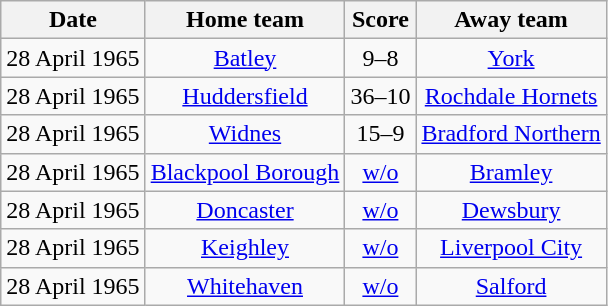<table class="wikitable" style="text-align: center">
<tr>
<th>Date</th>
<th>Home team</th>
<th>Score</th>
<th>Away team</th>
</tr>
<tr>
<td>28 April 1965</td>
<td><a href='#'>Batley</a></td>
<td>9–8</td>
<td><a href='#'>York</a></td>
</tr>
<tr>
<td>28 April 1965</td>
<td><a href='#'>Huddersfield</a></td>
<td>36–10</td>
<td><a href='#'>Rochdale Hornets</a></td>
</tr>
<tr>
<td>28 April 1965</td>
<td><a href='#'>Widnes</a></td>
<td>15–9</td>
<td><a href='#'>Bradford Northern</a></td>
</tr>
<tr>
<td>28 April 1965</td>
<td><a href='#'>Blackpool Borough</a></td>
<td><a href='#'>w/o</a></td>
<td><a href='#'>Bramley</a></td>
</tr>
<tr>
<td>28 April 1965</td>
<td><a href='#'>Doncaster</a></td>
<td><a href='#'>w/o</a></td>
<td><a href='#'>Dewsbury</a></td>
</tr>
<tr>
<td>28 April 1965</td>
<td><a href='#'>Keighley</a></td>
<td><a href='#'>w/o</a></td>
<td><a href='#'>Liverpool City</a></td>
</tr>
<tr>
<td>28 April 1965</td>
<td><a href='#'>Whitehaven</a></td>
<td><a href='#'>w/o</a></td>
<td><a href='#'>Salford</a></td>
</tr>
</table>
